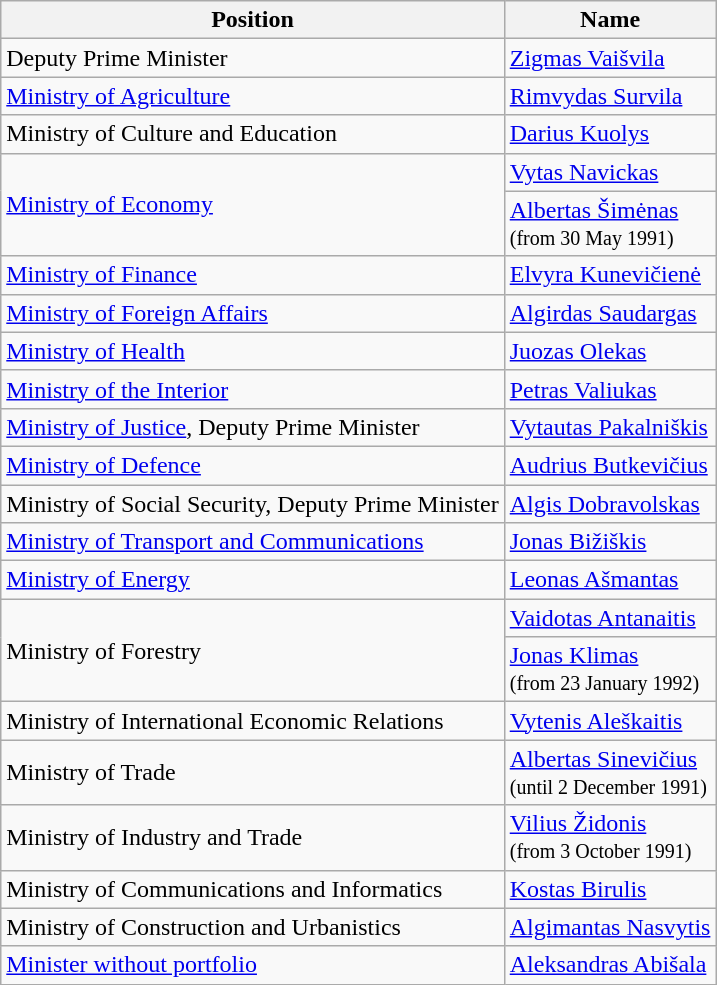<table class="wikitable">
<tr>
<th>Position</th>
<th>Name</th>
</tr>
<tr>
<td>Deputy Prime Minister</td>
<td><a href='#'>Zigmas Vaišvila</a></td>
</tr>
<tr>
<td><a href='#'>Ministry of Agriculture</a></td>
<td><a href='#'>Rimvydas Survila</a></td>
</tr>
<tr>
<td>Ministry of Culture and Education</td>
<td><a href='#'>Darius Kuolys</a></td>
</tr>
<tr>
<td rowspan=2><a href='#'>Ministry of Economy</a></td>
<td><a href='#'>Vytas Navickas</a></td>
</tr>
<tr>
<td><a href='#'>Albertas Šimėnas</a><br><small>(from 30 May 1991)</small></td>
</tr>
<tr>
<td><a href='#'>Ministry of Finance</a></td>
<td><a href='#'>Elvyra Kunevičienė</a></td>
</tr>
<tr>
<td><a href='#'>Ministry of Foreign Affairs</a></td>
<td><a href='#'>Algirdas Saudargas</a></td>
</tr>
<tr>
<td><a href='#'>Ministry of Health</a></td>
<td><a href='#'>Juozas Olekas</a></td>
</tr>
<tr>
<td><a href='#'>Ministry of the Interior</a></td>
<td><a href='#'>Petras Valiukas</a></td>
</tr>
<tr>
<td><a href='#'>Ministry of Justice</a>, Deputy Prime Minister</td>
<td><a href='#'>Vytautas Pakalniškis</a></td>
</tr>
<tr>
<td><a href='#'>Ministry of Defence</a></td>
<td><a href='#'>Audrius Butkevičius</a></td>
</tr>
<tr>
<td>Ministry of Social Security, Deputy Prime Minister</td>
<td><a href='#'>Algis Dobravolskas</a></td>
</tr>
<tr>
<td><a href='#'>Ministry of Transport and Communications</a></td>
<td><a href='#'>Jonas Bižiškis</a></td>
</tr>
<tr>
<td><a href='#'>Ministry of Energy</a></td>
<td><a href='#'>Leonas Ašmantas</a></td>
</tr>
<tr>
<td rowspan=2>Ministry of Forestry</td>
<td><a href='#'>Vaidotas Antanaitis</a></td>
</tr>
<tr>
<td><a href='#'>Jonas Klimas</a><br><small>(from 23 January 1992)</small></td>
</tr>
<tr>
<td>Ministry of International Economic Relations</td>
<td><a href='#'>Vytenis Aleškaitis</a></td>
</tr>
<tr>
<td>Ministry of Trade</td>
<td><a href='#'>Albertas Sinevičius</a><br><small>(until 2 December 1991)</small></td>
</tr>
<tr>
<td>Ministry of Industry and Trade</td>
<td><a href='#'>Vilius Židonis</a><br><small>(from 3 October 1991)</small></td>
</tr>
<tr>
<td>Ministry of Communications and Informatics</td>
<td><a href='#'>Kostas Birulis</a></td>
</tr>
<tr>
<td>Ministry of Construction and Urbanistics</td>
<td><a href='#'>Algimantas Nasvytis</a></td>
</tr>
<tr>
<td><a href='#'>Minister without portfolio</a></td>
<td><a href='#'>Aleksandras Abišala</a></td>
</tr>
</table>
